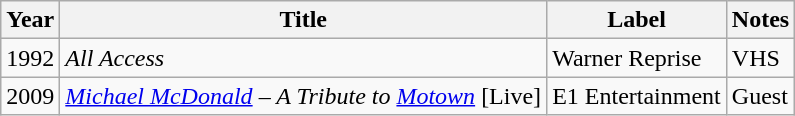<table class="wikitable">
<tr>
<th>Year</th>
<th>Title</th>
<th>Label</th>
<th>Notes</th>
</tr>
<tr>
<td>1992</td>
<td><em>All Access</em></td>
<td>Warner Reprise</td>
<td>VHS</td>
</tr>
<tr>
<td>2009</td>
<td><em><a href='#'>Michael McDonald</a> – A Tribute to <a href='#'>Motown</a></em> [Live]</td>
<td>E1 Entertainment</td>
<td>Guest</td>
</tr>
</table>
